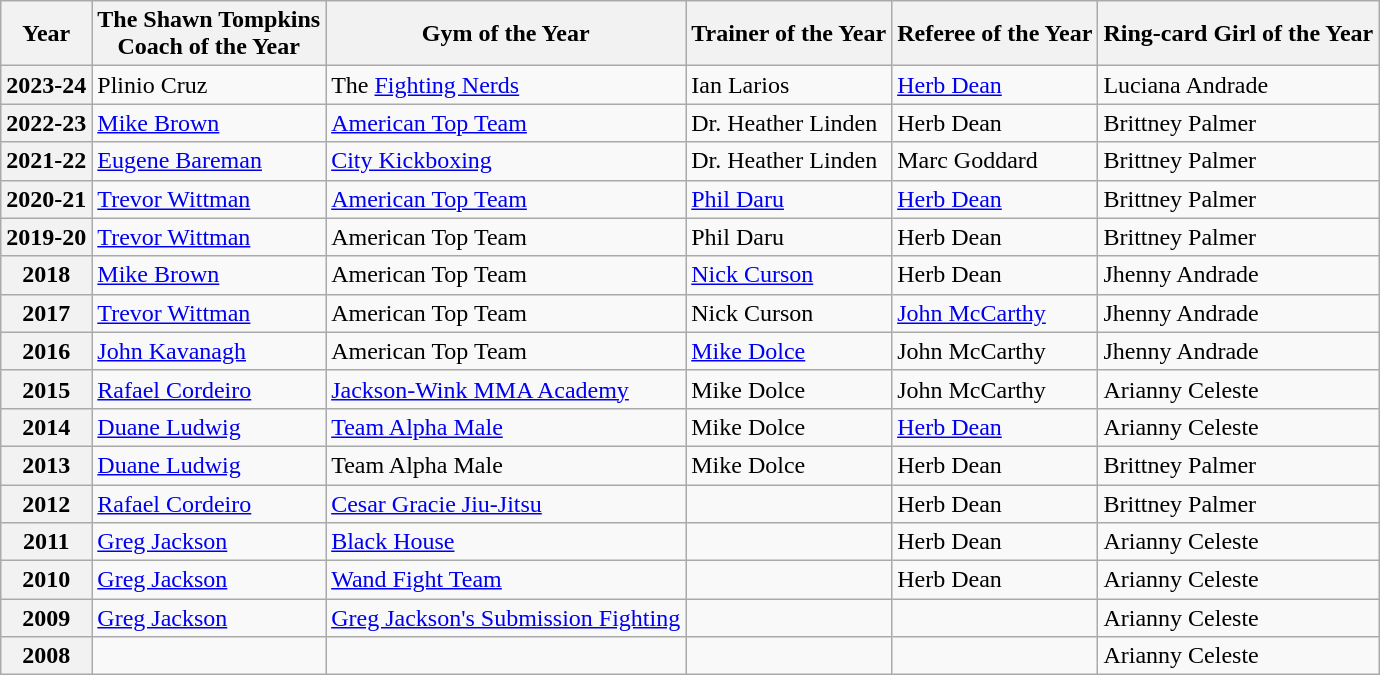<table class="wikitable">
<tr>
<th>Year</th>
<th>The Shawn Tompkins<br>Coach of the Year</th>
<th>Gym of the Year</th>
<th>Trainer of the Year</th>
<th>Referee of the Year</th>
<th>Ring-card Girl of the Year</th>
</tr>
<tr>
<th>2023-24</th>
<td> Plinio Cruz</td>
<td> The <a href='#'>Fighting Nerds</a></td>
<td> Ian Larios</td>
<td> <a href='#'>Herb Dean</a></td>
<td> Luciana Andrade</td>
</tr>
<tr>
<th>2022-23</th>
<td> <a href='#'>Mike Brown</a></td>
<td> <a href='#'>American Top Team</a></td>
<td> Dr. Heather Linden</td>
<td> Herb Dean</td>
<td> Brittney Palmer</td>
</tr>
<tr>
<th>2021-22</th>
<td> <a href='#'>Eugene Bareman</a></td>
<td> <a href='#'>City Kickboxing</a></td>
<td> Dr. Heather Linden</td>
<td> Marc Goddard</td>
<td> Brittney Palmer</td>
</tr>
<tr>
<th>2020-21</th>
<td> <a href='#'>Trevor Wittman</a></td>
<td> <a href='#'>American Top Team</a></td>
<td> <a href='#'>Phil Daru</a></td>
<td> <a href='#'>Herb Dean</a></td>
<td> Brittney Palmer</td>
</tr>
<tr>
<th>2019-20</th>
<td> <a href='#'>Trevor Wittman</a></td>
<td> American Top Team</td>
<td> Phil Daru</td>
<td> Herb Dean</td>
<td> Brittney Palmer</td>
</tr>
<tr>
<th>2018</th>
<td> <a href='#'>Mike Brown</a></td>
<td> American Top Team</td>
<td> <a href='#'>Nick Curson</a></td>
<td> Herb Dean</td>
<td> Jhenny Andrade</td>
</tr>
<tr>
<th>2017</th>
<td> <a href='#'>Trevor Wittman</a></td>
<td> American Top Team</td>
<td> Nick Curson</td>
<td> <a href='#'>John McCarthy</a></td>
<td> Jhenny Andrade</td>
</tr>
<tr>
<th>2016</th>
<td> <a href='#'>John Kavanagh</a></td>
<td> American Top Team</td>
<td> <a href='#'>Mike Dolce</a></td>
<td> John McCarthy</td>
<td> Jhenny Andrade</td>
</tr>
<tr>
<th>2015</th>
<td> <a href='#'>Rafael Cordeiro</a></td>
<td> <a href='#'>Jackson-Wink MMA Academy</a></td>
<td> Mike Dolce</td>
<td> John McCarthy</td>
<td> Arianny Celeste</td>
</tr>
<tr>
<th>2014</th>
<td> <a href='#'>Duane Ludwig</a></td>
<td> <a href='#'>Team Alpha Male</a></td>
<td> Mike Dolce</td>
<td> <a href='#'>Herb Dean</a></td>
<td> Arianny Celeste</td>
</tr>
<tr>
<th>2013</th>
<td> <a href='#'>Duane Ludwig</a></td>
<td> Team Alpha Male</td>
<td> Mike Dolce</td>
<td> Herb Dean</td>
<td> Brittney Palmer</td>
</tr>
<tr>
<th>2012</th>
<td> <a href='#'>Rafael Cordeiro</a></td>
<td> <a href='#'>Cesar Gracie Jiu-Jitsu</a></td>
<td></td>
<td> Herb Dean</td>
<td> Brittney Palmer</td>
</tr>
<tr>
<th>2011</th>
<td> <a href='#'>Greg Jackson</a></td>
<td> <a href='#'>Black House</a></td>
<td></td>
<td> Herb Dean</td>
<td> Arianny Celeste</td>
</tr>
<tr>
<th>2010</th>
<td> <a href='#'>Greg Jackson</a></td>
<td> <a href='#'>Wand Fight Team</a></td>
<td></td>
<td> Herb Dean</td>
<td> Arianny Celeste</td>
</tr>
<tr>
<th>2009</th>
<td> <a href='#'>Greg Jackson</a></td>
<td> <a href='#'>Greg Jackson's Submission Fighting</a></td>
<td></td>
<td></td>
<td> Arianny Celeste</td>
</tr>
<tr>
<th>2008</th>
<td></td>
<td></td>
<td></td>
<td></td>
<td> Arianny Celeste</td>
</tr>
</table>
